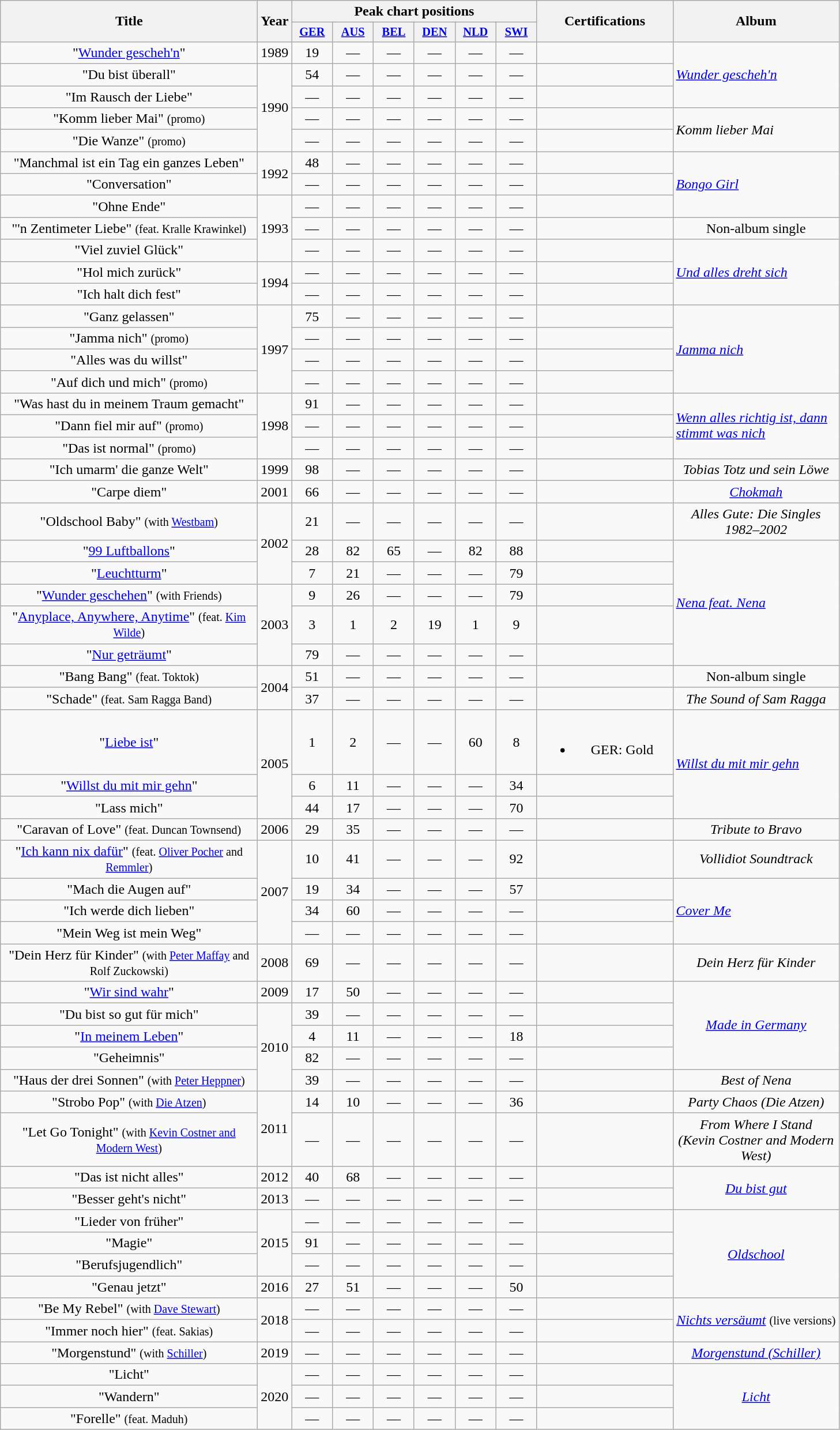<table class="wikitable plainrowheaders" style="text-align:center;" border="1">
<tr>
<th rowspan="2" width="290">Title</th>
<th width="28" rowspan="2">Year</th>
<th colspan="6">Peak chart positions</th>
<th width="150" rowspan="2">Certifications</th>
<th width="185" rowspan="2">Album</th>
</tr>
<tr>
<th style="width:3em;font-size:85%"><a href='#'>GER</a><br></th>
<th style="width:3em;font-size:85%"><a href='#'>AUS</a><br></th>
<th style="width:3em;font-size:85%"><a href='#'>BEL</a><br></th>
<th style="width:3em;font-size:85%"><a href='#'>DEN</a><br></th>
<th style="width:3em;font-size:85%"><a href='#'>NLD</a><br></th>
<th style="width:3em;font-size:85%"><a href='#'>SWI</a><br></th>
</tr>
<tr>
<td>"<a href='#'>Wunder gescheh'n</a>"</td>
<td>1989</td>
<td align="center">19</td>
<td align="center">—</td>
<td align="center">—</td>
<td align="center">—</td>
<td align="center">—</td>
<td align="center">—</td>
<td align="center"></td>
<td align="left" rowspan="3"><em><a href='#'>Wunder gescheh'n</a></em></td>
</tr>
<tr>
<td>"Du bist überall"</td>
<td align="left" rowspan="4">1990</td>
<td align="center">54</td>
<td align="center">—</td>
<td align="center">—</td>
<td align="center">—</td>
<td align="center">—</td>
<td align="center">—</td>
<td align="center"></td>
</tr>
<tr>
<td>"Im Rausch der Liebe"</td>
<td align="center">—</td>
<td align="center">—</td>
<td align="center">—</td>
<td align="center">—</td>
<td align="center">—</td>
<td align="center">—</td>
<td align="center"></td>
</tr>
<tr>
<td>"Komm lieber Mai" <small>(promo)</small></td>
<td align="center">—</td>
<td align="center">—</td>
<td align="center">—</td>
<td align="center">—</td>
<td align="center">—</td>
<td align="center">—</td>
<td align="center"></td>
<td align="left" rowspan="2"><em>Komm lieber Mai</em></td>
</tr>
<tr>
<td>"Die Wanze" <small>(promo)</small></td>
<td align="center">—</td>
<td align="center">—</td>
<td align="center">—</td>
<td align="center">—</td>
<td align="center">—</td>
<td align="center">—</td>
<td align="center"></td>
</tr>
<tr>
<td>"Manchmal ist ein Tag ein ganzes Leben"</td>
<td align="left" rowspan="2">1992</td>
<td align="center">48</td>
<td align="center">—</td>
<td align="center">—</td>
<td align="center">—</td>
<td align="center">—</td>
<td align="center">—</td>
<td align="center"></td>
<td align="left" rowspan="3"><em><a href='#'>Bongo Girl</a></em></td>
</tr>
<tr>
<td>"Conversation"</td>
<td align="center">—</td>
<td align="center">—</td>
<td align="center">—</td>
<td align="center">—</td>
<td align="center">—</td>
<td align="center">—</td>
<td align="center"></td>
</tr>
<tr>
<td>"Ohne Ende"</td>
<td align="left" rowspan="3">1993</td>
<td align="center">—</td>
<td align="center">—</td>
<td align="center">—</td>
<td align="center">—</td>
<td align="center">—</td>
<td align="center">—</td>
<td align="center"></td>
</tr>
<tr>
<td>"'n Zentimeter Liebe" <small>(feat. Kralle Krawinkel)</small></td>
<td align="center">—</td>
<td align="center">—</td>
<td align="center">—</td>
<td align="center">—</td>
<td align="center">—</td>
<td align="center">—</td>
<td align="center"></td>
<td>Non-album single</td>
</tr>
<tr>
<td>"Viel zuviel Glück"</td>
<td align="center">—</td>
<td align="center">—</td>
<td align="center">—</td>
<td align="center">—</td>
<td align="center">—</td>
<td align="center">—</td>
<td align="center"></td>
<td align="left" rowspan="3"><em><a href='#'>Und alles dreht sich</a></em></td>
</tr>
<tr>
<td>"Hol mich zurück"</td>
<td align="left" rowspan="2">1994</td>
<td align="center">—</td>
<td align="center">—</td>
<td align="center">—</td>
<td align="center">—</td>
<td align="center">—</td>
<td align="center">—</td>
<td align="center"></td>
</tr>
<tr>
<td>"Ich halt dich fest"</td>
<td align="center">—</td>
<td align="center">—</td>
<td align="center">—</td>
<td align="center">—</td>
<td align="center">—</td>
<td align="center">—</td>
<td align="center"></td>
</tr>
<tr>
<td>"Ganz gelassen"</td>
<td align="left" rowspan="4">1997</td>
<td align="center">75</td>
<td align="center">—</td>
<td align="center">—</td>
<td align="center">—</td>
<td align="center">—</td>
<td align="center">—</td>
<td align="center"></td>
<td align="left" rowspan="4"><em><a href='#'>Jamma nich</a></em></td>
</tr>
<tr>
<td>"Jamma nich" <small>(promo)</small></td>
<td align="center">—</td>
<td align="center">—</td>
<td align="center">—</td>
<td align="center">—</td>
<td align="center">—</td>
<td align="center">—</td>
<td align="center"></td>
</tr>
<tr>
<td>"Alles was du willst"</td>
<td align="center">—</td>
<td align="center">—</td>
<td align="center">—</td>
<td align="center">—</td>
<td align="center">—</td>
<td align="center">—</td>
<td align="center"></td>
</tr>
<tr>
<td>"Auf dich und mich" <small>(promo)</small></td>
<td align="center">—</td>
<td align="center">—</td>
<td align="center">—</td>
<td align="center">—</td>
<td align="center">—</td>
<td align="center">—</td>
<td align="center"></td>
</tr>
<tr>
<td>"Was hast du in meinem Traum gemacht"</td>
<td align="left" rowspan="3">1998</td>
<td align="center">91</td>
<td align="center">—</td>
<td align="center">—</td>
<td align="center">—</td>
<td align="center">—</td>
<td align="center">—</td>
<td align="center"></td>
<td align="left" rowspan="3"><em><a href='#'>Wenn alles richtig ist, dann stimmt was nich</a></em></td>
</tr>
<tr>
<td>"Dann fiel mir auf" <small>(promo)</small></td>
<td align="center">—</td>
<td align="center">—</td>
<td align="center">—</td>
<td align="center">—</td>
<td align="center">—</td>
<td align="center">—</td>
<td align="center"></td>
</tr>
<tr>
<td>"Das ist normal" <small>(promo)</small></td>
<td align="center">—</td>
<td align="center">—</td>
<td align="center">—</td>
<td align="center">—</td>
<td align="center">—</td>
<td align="center">—</td>
<td align="center"></td>
</tr>
<tr>
<td>"Ich umarm' die ganze Welt"</td>
<td>1999</td>
<td align="center">98</td>
<td align="center">—</td>
<td align="center">—</td>
<td align="center">—</td>
<td align="center">—</td>
<td align="center">—</td>
<td align="center"></td>
<td><em>Tobias Totz und sein Löwe</em></td>
</tr>
<tr>
<td>"Carpe diem"</td>
<td>2001</td>
<td align="center">66</td>
<td align="center">—</td>
<td align="center">—</td>
<td align="center">—</td>
<td align="center">—</td>
<td align="center">—</td>
<td align="center"></td>
<td><em><a href='#'>Chokmah</a></em></td>
</tr>
<tr>
<td>"Oldschool Baby" <small>(with <a href='#'>Westbam</a>)</small></td>
<td align="left" rowspan="3">2002</td>
<td align="center">21</td>
<td align="center">—</td>
<td align="center">—</td>
<td align="center">—</td>
<td align="center">—</td>
<td align="center">—</td>
<td align="center"></td>
<td><em>Alles Gute: Die Singles 1982–2002</em></td>
</tr>
<tr>
<td>"<a href='#'>99 Luftballons</a>"</td>
<td align="center">28</td>
<td align="center">82</td>
<td align="center">65</td>
<td align="center">—</td>
<td align="center">82</td>
<td align="center">88</td>
<td align="center"></td>
<td align="left" rowspan="5"><em><a href='#'>Nena feat. Nena</a></em></td>
</tr>
<tr>
<td>"<a href='#'>Leuchtturm</a>"</td>
<td align="center">7</td>
<td align="center">21</td>
<td align="center">—</td>
<td align="center">—</td>
<td align="center">—</td>
<td align="center">79</td>
<td align="center"></td>
</tr>
<tr>
<td>"<a href='#'>Wunder geschehen</a>" <small>(with Friends)</small></td>
<td align="left" rowspan="3">2003</td>
<td align="center">9</td>
<td align="center">26</td>
<td align="center">—</td>
<td align="center">—</td>
<td align="center">—</td>
<td align="center">79</td>
<td align="center"></td>
</tr>
<tr>
<td>"<a href='#'>Anyplace, Anywhere, Anytime</a>" <small>(feat. <a href='#'>Kim Wilde</a>)</small></td>
<td align="center">3</td>
<td align="center">1</td>
<td align="center">2</td>
<td align="center">19</td>
<td align="center">1</td>
<td align="center">9</td>
<td align="center"></td>
</tr>
<tr>
<td>"<a href='#'>Nur geträumt</a>"</td>
<td align="center">79</td>
<td align="center">—</td>
<td align="center">—</td>
<td align="center">—</td>
<td align="center">—</td>
<td align="center">—</td>
<td align="center"></td>
</tr>
<tr>
<td>"Bang Bang" <small>(feat. Toktok)</small></td>
<td align="left" rowspan="2">2004</td>
<td align="center">51</td>
<td align="center">—</td>
<td align="center">—</td>
<td align="center">—</td>
<td align="center">—</td>
<td align="center">—</td>
<td align="center"></td>
<td>Non-album single</td>
</tr>
<tr>
<td>"Schade" <small>(feat. Sam Ragga Band)</small></td>
<td align="center">37</td>
<td align="center">—</td>
<td align="center">—</td>
<td align="center">—</td>
<td align="center">—</td>
<td align="center">—</td>
<td align="center"></td>
<td><em>The Sound of Sam Ragga</em></td>
</tr>
<tr>
<td>"<a href='#'>Liebe ist</a>"</td>
<td align="left" rowspan="3">2005</td>
<td align="center">1</td>
<td align="center">2</td>
<td align="center">—</td>
<td align="center">—</td>
<td align="center">60</td>
<td align="center">8</td>
<td align="center"><br><ul><li>GER: Gold</li></ul></td>
<td align="left" rowspan="3"><em><a href='#'>Willst du mit mir gehn</a></em></td>
</tr>
<tr>
<td>"<a href='#'>Willst du mit mir gehn</a>"</td>
<td align="center">6</td>
<td align="center">11</td>
<td align="center">—</td>
<td align="center">—</td>
<td align="center">—</td>
<td align="center">34</td>
<td align="center"></td>
</tr>
<tr>
<td>"Lass mich"</td>
<td align="center">44</td>
<td align="center">17</td>
<td align="center">—</td>
<td align="center">—</td>
<td align="center">—</td>
<td align="center">70</td>
<td align="center"></td>
</tr>
<tr>
<td>"Caravan of Love" <small>(feat. Duncan Townsend)</small></td>
<td>2006</td>
<td align="center">29</td>
<td align="center">35</td>
<td align="center">—</td>
<td align="center">—</td>
<td align="center">—</td>
<td align="center">—</td>
<td align="center"></td>
<td><em>Tribute to Bravo</em></td>
</tr>
<tr>
<td>"<a href='#'>Ich kann nix dafür</a>" <small>(feat. <a href='#'>Oliver Pocher</a> and <a href='#'>Remmler</a>)</small></td>
<td align="left" rowspan="4">2007</td>
<td align="center">10</td>
<td align="center">41</td>
<td align="center">—</td>
<td align="center">—</td>
<td align="center">—</td>
<td align="center">92</td>
<td align="center"></td>
<td><em>Vollidiot Soundtrack</em></td>
</tr>
<tr>
<td>"Mach die Augen auf"</td>
<td align="center">19</td>
<td align="center">34</td>
<td align="center">—</td>
<td align="center">—</td>
<td align="center">—</td>
<td align="center">57</td>
<td align="center"></td>
<td align="left" rowspan="3"><em><a href='#'>Cover Me</a></em></td>
</tr>
<tr>
<td>"Ich werde dich lieben"</td>
<td align="center">34</td>
<td align="center">60</td>
<td align="center">—</td>
<td align="center">—</td>
<td align="center">—</td>
<td align="center">—</td>
<td align="center"></td>
</tr>
<tr>
<td>"Mein Weg ist mein Weg"</td>
<td align="center">—</td>
<td align="center">—</td>
<td align="center">—</td>
<td align="center">—</td>
<td align="center">—</td>
<td align="center">—</td>
<td align="center"></td>
</tr>
<tr>
<td>"Dein Herz für Kinder" <small>(with <a href='#'>Peter Maffay</a> and Rolf Zuckowski)</small></td>
<td align="left">2008</td>
<td align="center">69</td>
<td align="center">—</td>
<td align="center">—</td>
<td align="center">—</td>
<td align="center">—</td>
<td align="center">—</td>
<td align="center"></td>
<td><em>Dein Herz für Kinder</em></td>
</tr>
<tr>
<td>"<a href='#'>Wir sind wahr</a>"</td>
<td align="left">2009</td>
<td align="center">17</td>
<td align="center">50</td>
<td align="center">—</td>
<td align="center">—</td>
<td align="center">—</td>
<td align="center">—</td>
<td align="center"></td>
<td rowspan="4"><em><a href='#'>Made in Germany</a></em></td>
</tr>
<tr>
<td>"Du bist so gut für mich"</td>
<td align="left" rowspan="4">2010</td>
<td align="center">39</td>
<td align="center">—</td>
<td align="center">—</td>
<td align="center">—</td>
<td align="center">—</td>
<td align="center">—</td>
<td align="center"></td>
</tr>
<tr>
<td>"<a href='#'>In meinem Leben</a>"</td>
<td align="center">4</td>
<td align="center">11</td>
<td align="center">—</td>
<td align="center">—</td>
<td align="center">—</td>
<td align="center">18</td>
<td align="center"></td>
</tr>
<tr>
<td>"Geheimnis"</td>
<td align="center">82</td>
<td align="center">—</td>
<td align="center">—</td>
<td align="center">—</td>
<td align="center">—</td>
<td align="center">—</td>
<td align="center"></td>
</tr>
<tr>
<td>"Haus der drei Sonnen" <small>(with <a href='#'>Peter Heppner</a>)</small></td>
<td align="center">39</td>
<td align="center">—</td>
<td align="center">—</td>
<td align="center">—</td>
<td align="center">—</td>
<td align="center">—</td>
<td align="center"></td>
<td><em>Best of Nena</em></td>
</tr>
<tr>
<td>"Strobo Pop" <small>(with <a href='#'>Die Atzen</a>)</small></td>
<td align="left" rowspan="2">2011</td>
<td align="center">14</td>
<td align="center">10</td>
<td align="center">—</td>
<td align="center">—</td>
<td align="center">—</td>
<td align="center">36</td>
<td align="center"></td>
<td><em>Party Chaos (Die Atzen)</em></td>
</tr>
<tr>
<td>"Let Go Tonight" <small>(with <a href='#'>Kevin Costner and Modern West</a>)</small></td>
<td align="center">—</td>
<td align="center">—</td>
<td align="center">—</td>
<td align="center">—</td>
<td align="center">—</td>
<td align="center">—</td>
<td align="center"></td>
<td><em>From Where I Stand <br>(Kevin Costner and Modern West)</em></td>
</tr>
<tr>
<td>"Das ist nicht alles"</td>
<td align="left">2012</td>
<td align="center">40</td>
<td align="center">68</td>
<td align="center">—</td>
<td align="center">—</td>
<td align="center">—</td>
<td align="center">—</td>
<td align="center"></td>
<td rowspan="2"><em><a href='#'>Du bist gut</a></em></td>
</tr>
<tr>
<td>"Besser geht's nicht"</td>
<td align="left">2013</td>
<td align="center">—</td>
<td align="center">—</td>
<td align="center">—</td>
<td align="center">—</td>
<td align="center">—</td>
<td align="center">—</td>
<td align="center"></td>
</tr>
<tr>
<td>"Lieder von früher"</td>
<td align="left" rowspan="3">2015</td>
<td align="center">—</td>
<td align="center">—</td>
<td align="center">—</td>
<td align="center">—</td>
<td align="center">—</td>
<td align="center">—</td>
<td align="center"></td>
<td rowspan="4"><em><a href='#'>Oldschool</a></em></td>
</tr>
<tr>
<td>"Magie"</td>
<td align="center">91</td>
<td align="center">—</td>
<td align="center">—</td>
<td align="center">—</td>
<td align="center">—</td>
<td align="center">—</td>
<td align="center"></td>
</tr>
<tr>
<td>"Berufsjugendlich"</td>
<td align="center">—</td>
<td align="center">—</td>
<td align="center">—</td>
<td align="center">—</td>
<td align="center">—</td>
<td align="center">—</td>
<td align="center"></td>
</tr>
<tr>
<td>"Genau jetzt"</td>
<td align="left">2016</td>
<td align="center">27</td>
<td align="center">51</td>
<td align="center">—</td>
<td align="center">—</td>
<td align="center">—</td>
<td align="center">50</td>
<td align="center"></td>
</tr>
<tr>
<td>"Be My Rebel" <small>(with <a href='#'>Dave Stewart</a>)</small></td>
<td align="left" rowspan="2">2018</td>
<td align="center">—</td>
<td align="center">—</td>
<td align="center">—</td>
<td align="center">—</td>
<td align="center">—</td>
<td align="center">—</td>
<td align="center"></td>
<td rowspan="2"><em><a href='#'>Nichts versäumt</a></em> <small>(live versions)</small></td>
</tr>
<tr>
<td>"Immer noch hier" <small>(feat. Sakias)</small></td>
<td align="center">—</td>
<td align="center">—</td>
<td align="center">—</td>
<td align="center">—</td>
<td align="center">—</td>
<td align="center">—</td>
<td align="center"></td>
</tr>
<tr>
<td>"Morgenstund" <small>(with <a href='#'>Schiller</a>)</small></td>
<td align="left">2019</td>
<td align="center">—</td>
<td align="center">—</td>
<td align="center">—</td>
<td align="center">—</td>
<td align="center">—</td>
<td align="center">—</td>
<td align="center"></td>
<td><em><a href='#'>Morgenstund (Schiller)</a></em></td>
</tr>
<tr>
<td>"Licht"</td>
<td align="left" rowspan="3">2020</td>
<td align="center">—</td>
<td align="center">—</td>
<td align="center">—</td>
<td align="center">—</td>
<td align="center">—</td>
<td align="center">—</td>
<td align="center"></td>
<td rowspan="3"><em><a href='#'>Licht</a></em></td>
</tr>
<tr>
<td>"Wandern"</td>
<td align="center">—</td>
<td align="center">—</td>
<td align="center">—</td>
<td align="center">—</td>
<td align="center">—</td>
<td align="center">—</td>
<td align="center"></td>
</tr>
<tr>
<td>"Forelle" <small>(feat. Maduh)</small></td>
<td align="center">—</td>
<td align="center">—</td>
<td align="center">—</td>
<td align="center">—</td>
<td align="center">—</td>
<td align="center">—</td>
<td align="center"></td>
</tr>
</table>
